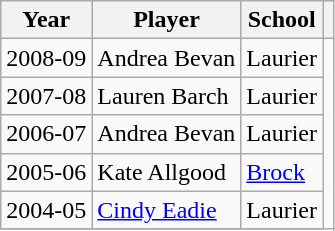<table class="wikitable">
<tr>
<th>Year</th>
<th>  Player  </th>
<th>School</th>
<th></th>
</tr>
<tr>
<td>2008-09</td>
<td>Andrea Bevan</td>
<td>Laurier</td>
</tr>
<tr>
<td>2007-08</td>
<td>Lauren Barch</td>
<td>Laurier</td>
</tr>
<tr>
<td>2006-07</td>
<td>Andrea Bevan</td>
<td>Laurier</td>
</tr>
<tr>
<td>2005-06</td>
<td>Kate Allgood</td>
<td><a href='#'>Brock</a></td>
</tr>
<tr>
<td>2004-05</td>
<td><a href='#'>Cindy Eadie</a></td>
<td>Laurier</td>
</tr>
<tr>
</tr>
</table>
